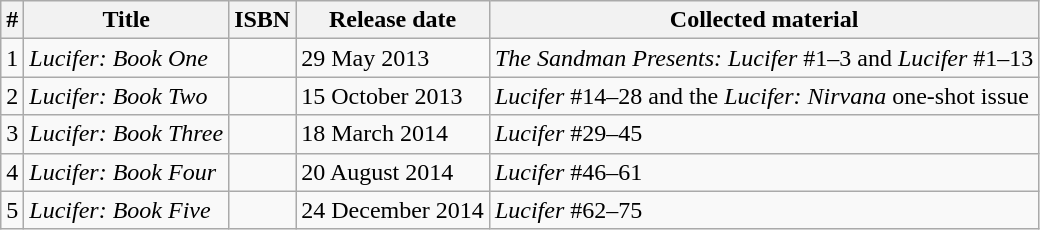<table class="wikitable">
<tr>
<th>#</th>
<th>Title</th>
<th>ISBN</th>
<th>Release date</th>
<th>Collected material</th>
</tr>
<tr>
<td>1</td>
<td><em>Lucifer: Book One</em></td>
<td></td>
<td>29 May 2013</td>
<td><em>The Sandman Presents: Lucifer</em> #1–3 and <em>Lucifer</em> #1–13</td>
</tr>
<tr>
<td>2</td>
<td><em>Lucifer: Book Two</em></td>
<td></td>
<td>15 October 2013</td>
<td><em>Lucifer</em> #14–28 and the <em>Lucifer: Nirvana</em> one-shot issue</td>
</tr>
<tr>
<td>3</td>
<td><em>Lucifer: Book Three</em></td>
<td></td>
<td>18 March 2014</td>
<td><em>Lucifer</em> #29–45</td>
</tr>
<tr>
<td>4</td>
<td><em>Lucifer: Book Four</em></td>
<td></td>
<td>20 August 2014</td>
<td><em>Lucifer</em> #46–61</td>
</tr>
<tr>
<td>5</td>
<td><em>Lucifer: Book Five</em></td>
<td></td>
<td>24 December 2014</td>
<td><em>Lucifer</em> #62–75</td>
</tr>
</table>
